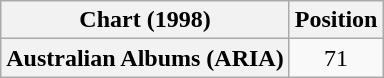<table class="wikitable plainrowheaders">
<tr>
<th scope="col">Chart (1998)</th>
<th scope="col">Position</th>
</tr>
<tr>
<th scope="row">Australian Albums (ARIA)</th>
<td style="text-align:center;">71</td>
</tr>
</table>
